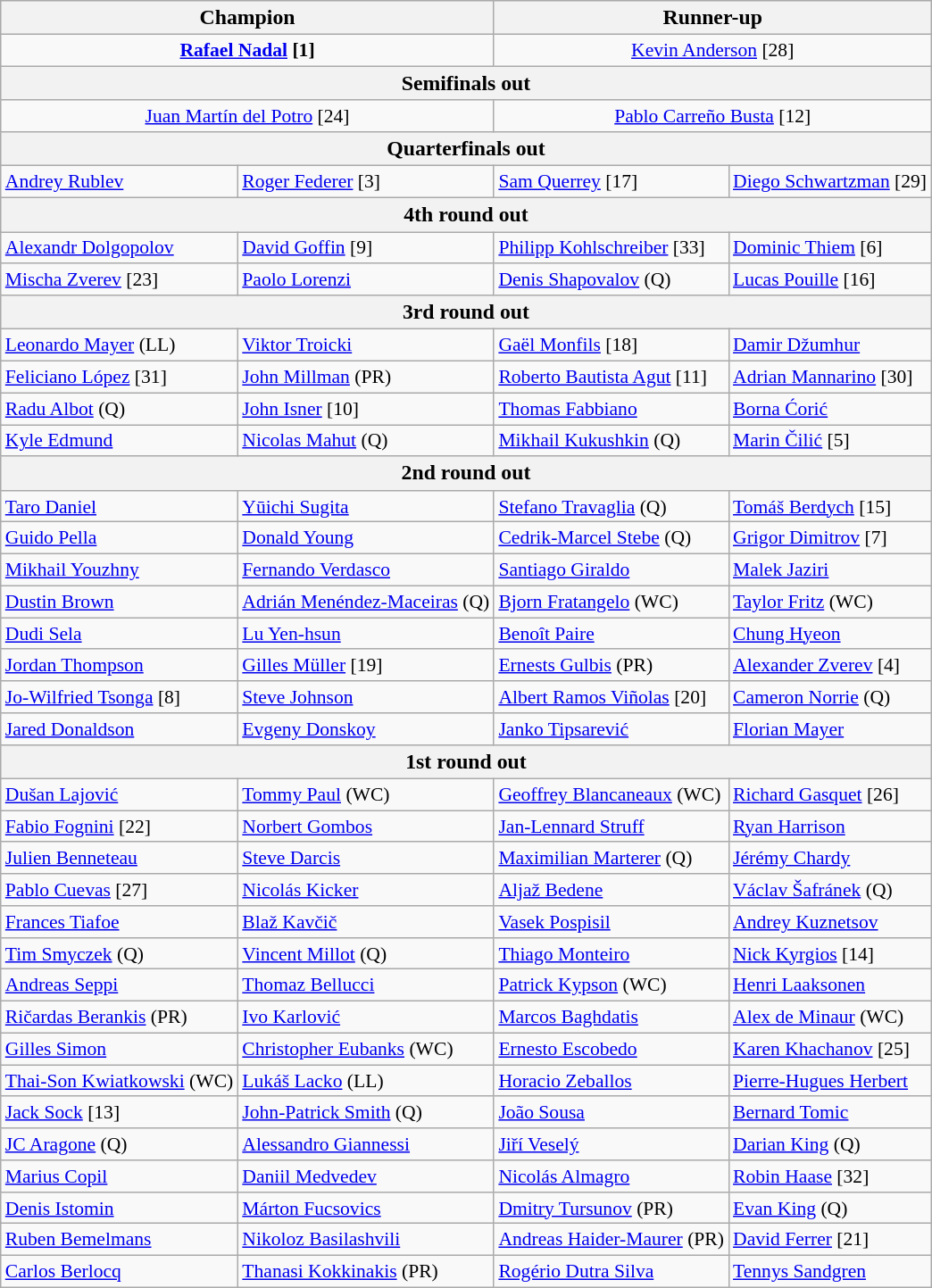<table class="wikitable collapsible collapsed" style="font-size:90%">
<tr style="font-size:110%">
<th colspan="2"><strong>Champion</strong></th>
<th colspan="2">Runner-up</th>
</tr>
<tr style="text-align:center;">
<td colspan="2"> <strong><a href='#'>Rafael Nadal</a> [1]</strong></td>
<td colspan="2"> <a href='#'>Kevin Anderson</a> [28]</td>
</tr>
<tr style="font-size:110%">
<th colspan="4">Semifinals out</th>
</tr>
<tr style="text-align:center;">
<td colspan="2"> <a href='#'>Juan Martín del Potro</a> [24]</td>
<td colspan="2"> <a href='#'>Pablo Carreño Busta</a> [12]</td>
</tr>
<tr style="font-size:110%">
<th colspan="4">Quarterfinals out</th>
</tr>
<tr>
<td> <a href='#'>Andrey Rublev</a></td>
<td> <a href='#'>Roger Federer</a> [3]</td>
<td> <a href='#'>Sam Querrey</a> [17]</td>
<td> <a href='#'>Diego Schwartzman</a> [29]</td>
</tr>
<tr style="font-size:110%">
<th colspan="4">4th round out</th>
</tr>
<tr>
<td> <a href='#'>Alexandr Dolgopolov</a></td>
<td> <a href='#'>David Goffin</a> [9]</td>
<td> <a href='#'>Philipp Kohlschreiber</a> [33]</td>
<td> <a href='#'>Dominic Thiem</a> [6]</td>
</tr>
<tr>
<td> <a href='#'>Mischa Zverev</a> [23]</td>
<td> <a href='#'>Paolo Lorenzi</a></td>
<td> <a href='#'>Denis Shapovalov</a> (Q)</td>
<td> <a href='#'>Lucas Pouille</a> [16]</td>
</tr>
<tr style="font-size:110%">
<th colspan="4">3rd round out</th>
</tr>
<tr>
<td> <a href='#'>Leonardo Mayer</a> (LL)</td>
<td> <a href='#'>Viktor Troicki</a></td>
<td> <a href='#'>Gaël Monfils</a> [18]</td>
<td> <a href='#'>Damir Džumhur</a></td>
</tr>
<tr>
<td> <a href='#'>Feliciano López</a> [31]</td>
<td> <a href='#'>John Millman</a> (PR)</td>
<td> <a href='#'>Roberto Bautista Agut</a> [11]</td>
<td> <a href='#'>Adrian Mannarino</a> [30]</td>
</tr>
<tr>
<td> <a href='#'>Radu Albot</a> (Q)</td>
<td> <a href='#'>John Isner</a> [10]</td>
<td> <a href='#'>Thomas Fabbiano</a></td>
<td> <a href='#'>Borna Ćorić</a></td>
</tr>
<tr>
<td> <a href='#'>Kyle Edmund</a></td>
<td> <a href='#'>Nicolas Mahut</a> (Q)</td>
<td> <a href='#'>Mikhail Kukushkin</a> (Q)</td>
<td> <a href='#'>Marin Čilić</a> [5]</td>
</tr>
<tr style="font-size:110%">
<th colspan="4">2nd round out</th>
</tr>
<tr>
<td> <a href='#'>Taro Daniel</a></td>
<td> <a href='#'>Yūichi Sugita</a></td>
<td> <a href='#'>Stefano Travaglia</a> (Q)</td>
<td> <a href='#'>Tomáš Berdych</a> [15]</td>
</tr>
<tr>
<td> <a href='#'>Guido Pella</a></td>
<td> <a href='#'>Donald Young</a></td>
<td> <a href='#'>Cedrik-Marcel Stebe</a> (Q)</td>
<td> <a href='#'>Grigor Dimitrov</a> [7]</td>
</tr>
<tr>
<td> <a href='#'>Mikhail Youzhny</a></td>
<td> <a href='#'>Fernando Verdasco</a></td>
<td> <a href='#'>Santiago Giraldo</a></td>
<td> <a href='#'>Malek Jaziri</a></td>
</tr>
<tr>
<td> <a href='#'>Dustin Brown</a></td>
<td> <a href='#'>Adrián Menéndez-Maceiras</a> (Q)</td>
<td> <a href='#'>Bjorn Fratangelo</a> (WC)</td>
<td> <a href='#'>Taylor Fritz</a> (WC)</td>
</tr>
<tr>
<td> <a href='#'>Dudi Sela</a></td>
<td> <a href='#'>Lu Yen-hsun</a></td>
<td> <a href='#'>Benoît Paire</a></td>
<td> <a href='#'>Chung Hyeon</a></td>
</tr>
<tr>
<td> <a href='#'>Jordan Thompson</a></td>
<td> <a href='#'>Gilles Müller</a> [19]</td>
<td> <a href='#'>Ernests Gulbis</a> (PR)</td>
<td> <a href='#'>Alexander Zverev</a> [4]</td>
</tr>
<tr>
<td> <a href='#'>Jo-Wilfried Tsonga</a> [8]</td>
<td> <a href='#'>Steve Johnson</a></td>
<td> <a href='#'>Albert Ramos Viñolas</a> [20]</td>
<td> <a href='#'>Cameron Norrie</a> (Q)</td>
</tr>
<tr>
<td> <a href='#'>Jared Donaldson</a></td>
<td> <a href='#'>Evgeny Donskoy</a></td>
<td> <a href='#'>Janko Tipsarević</a></td>
<td> <a href='#'>Florian Mayer</a></td>
</tr>
<tr style="font-size:110%">
<th colspan="4">1st round out</th>
</tr>
<tr>
<td> <a href='#'>Dušan Lajović</a></td>
<td> <a href='#'>Tommy Paul</a> (WC)</td>
<td> <a href='#'>Geoffrey Blancaneaux</a> (WC)</td>
<td> <a href='#'>Richard Gasquet</a> [26]</td>
</tr>
<tr>
<td> <a href='#'>Fabio Fognini</a> [22]</td>
<td> <a href='#'>Norbert Gombos</a></td>
<td> <a href='#'>Jan-Lennard Struff</a></td>
<td> <a href='#'>Ryan Harrison</a></td>
</tr>
<tr>
<td> <a href='#'>Julien Benneteau</a></td>
<td> <a href='#'>Steve Darcis</a></td>
<td> <a href='#'>Maximilian Marterer</a> (Q)</td>
<td> <a href='#'>Jérémy Chardy</a></td>
</tr>
<tr>
<td> <a href='#'>Pablo Cuevas</a> [27]</td>
<td> <a href='#'>Nicolás Kicker</a></td>
<td> <a href='#'>Aljaž Bedene</a></td>
<td> <a href='#'>Václav Šafránek</a> (Q)</td>
</tr>
<tr>
<td> <a href='#'>Frances Tiafoe</a></td>
<td> <a href='#'>Blaž Kavčič</a></td>
<td> <a href='#'>Vasek Pospisil</a></td>
<td> <a href='#'>Andrey Kuznetsov</a></td>
</tr>
<tr>
<td> <a href='#'>Tim Smyczek</a> (Q)</td>
<td> <a href='#'>Vincent Millot</a> (Q)</td>
<td> <a href='#'>Thiago Monteiro</a></td>
<td> <a href='#'>Nick Kyrgios</a> [14]</td>
</tr>
<tr>
<td> <a href='#'>Andreas Seppi</a></td>
<td> <a href='#'>Thomaz Bellucci</a></td>
<td> <a href='#'>Patrick Kypson</a> (WC)</td>
<td> <a href='#'>Henri Laaksonen</a></td>
</tr>
<tr>
<td> <a href='#'>Ričardas Berankis</a> (PR)</td>
<td> <a href='#'>Ivo Karlović</a></td>
<td> <a href='#'>Marcos Baghdatis</a></td>
<td> <a href='#'>Alex de Minaur</a> (WC)</td>
</tr>
<tr>
<td> <a href='#'>Gilles Simon</a></td>
<td> <a href='#'>Christopher Eubanks</a> (WC)</td>
<td> <a href='#'>Ernesto Escobedo</a></td>
<td> <a href='#'>Karen Khachanov</a> [25]</td>
</tr>
<tr>
<td> <a href='#'>Thai-Son Kwiatkowski</a> (WC)</td>
<td> <a href='#'>Lukáš Lacko</a> (LL)</td>
<td> <a href='#'>Horacio Zeballos</a></td>
<td> <a href='#'>Pierre-Hugues Herbert</a></td>
</tr>
<tr>
<td> <a href='#'>Jack Sock</a> [13]</td>
<td> <a href='#'>John-Patrick Smith</a> (Q)</td>
<td> <a href='#'>João Sousa</a></td>
<td> <a href='#'>Bernard Tomic</a></td>
</tr>
<tr>
<td> <a href='#'>JC Aragone</a> (Q)</td>
<td> <a href='#'>Alessandro Giannessi</a></td>
<td> <a href='#'>Jiří Veselý</a></td>
<td> <a href='#'>Darian King</a> (Q)</td>
</tr>
<tr>
<td> <a href='#'>Marius Copil</a></td>
<td> <a href='#'>Daniil Medvedev</a></td>
<td> <a href='#'>Nicolás Almagro</a></td>
<td> <a href='#'>Robin Haase</a> [32]</td>
</tr>
<tr>
<td> <a href='#'>Denis Istomin</a></td>
<td> <a href='#'>Márton Fucsovics</a></td>
<td> <a href='#'>Dmitry Tursunov</a> (PR)</td>
<td> <a href='#'>Evan King</a> (Q)</td>
</tr>
<tr>
<td> <a href='#'>Ruben Bemelmans</a></td>
<td> <a href='#'>Nikoloz Basilashvili</a></td>
<td> <a href='#'>Andreas Haider-Maurer</a> (PR)</td>
<td> <a href='#'>David Ferrer</a> [21]</td>
</tr>
<tr>
<td> <a href='#'>Carlos Berlocq</a></td>
<td> <a href='#'>Thanasi Kokkinakis</a> (PR)</td>
<td> <a href='#'>Rogério Dutra Silva</a></td>
<td> <a href='#'>Tennys Sandgren</a></td>
</tr>
</table>
